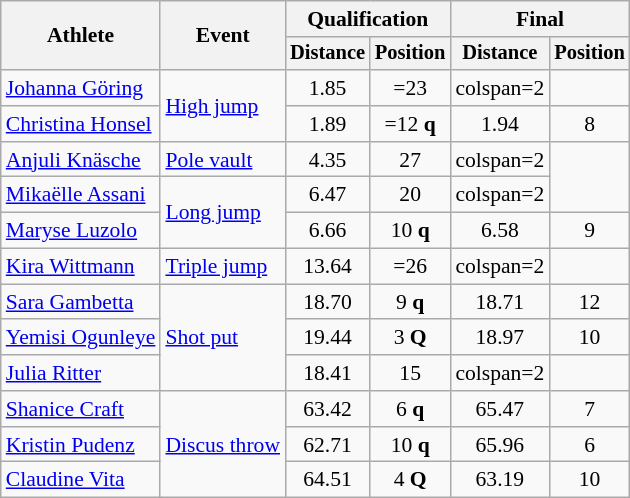<table class=wikitable style=font-size:90%>
<tr>
<th rowspan=2>Athlete</th>
<th rowspan=2>Event</th>
<th colspan=2>Qualification</th>
<th colspan=2>Final</th>
</tr>
<tr style=font-size:95%>
<th>Distance</th>
<th>Position</th>
<th>Distance</th>
<th>Position</th>
</tr>
<tr align=center>
<td align=left><a href='#'>Johanna Göring</a></td>
<td align=left rowspan=2><a href='#'>High jump</a></td>
<td>1.85</td>
<td>=23</td>
<td>colspan=2 </td>
</tr>
<tr align=center>
<td align=left><a href='#'>Christina Honsel</a></td>
<td>1.89</td>
<td>=12 <strong>q</strong></td>
<td>1.94</td>
<td>8</td>
</tr>
<tr align=center>
<td align=left><a href='#'>Anjuli Knäsche</a></td>
<td align=left><a href='#'>Pole vault</a></td>
<td>4.35</td>
<td>27</td>
<td>colspan=2 </td>
</tr>
<tr align=center>
<td align=left><a href='#'>Mikaëlle Assani</a></td>
<td align=left rowspan=2><a href='#'>Long jump</a></td>
<td>6.47</td>
<td>20</td>
<td>colspan=2 </td>
</tr>
<tr align=center>
<td align=left><a href='#'>Maryse Luzolo</a></td>
<td>6.66</td>
<td>10 <strong>q</strong></td>
<td>6.58</td>
<td>9</td>
</tr>
<tr align=center>
<td align=left><a href='#'>Kira Wittmann</a></td>
<td align=left><a href='#'>Triple jump</a></td>
<td>13.64</td>
<td>=26</td>
<td>colspan=2 </td>
</tr>
<tr align=center>
<td align=left><a href='#'>Sara Gambetta</a></td>
<td align=left rowspan=3><a href='#'>Shot put</a></td>
<td>18.70</td>
<td>9 <strong>q</strong></td>
<td>18.71</td>
<td>12</td>
</tr>
<tr align=center>
<td align=left><a href='#'>Yemisi Ogunleye</a></td>
<td>19.44 </td>
<td>3 <strong>Q</strong></td>
<td>18.97</td>
<td>10</td>
</tr>
<tr align=center>
<td align=left><a href='#'>Julia Ritter</a></td>
<td>18.41 </td>
<td>15</td>
<td>colspan=2 </td>
</tr>
<tr align=center>
<td align=left><a href='#'>Shanice Craft</a></td>
<td align=left rowspan=3><a href='#'>Discus throw</a></td>
<td>63.42</td>
<td>6 <strong>q</strong></td>
<td>65.47</td>
<td>7</td>
</tr>
<tr align=center>
<td align=left><a href='#'>Kristin Pudenz</a></td>
<td>62.71</td>
<td>10 <strong>q</strong></td>
<td>65.96</td>
<td>6</td>
</tr>
<tr align=center>
<td align=left><a href='#'>Claudine Vita</a></td>
<td>64.51</td>
<td>4 <strong>Q</strong></td>
<td>63.19</td>
<td>10</td>
</tr>
</table>
